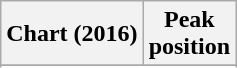<table class="wikitable sortable plainrowheaders" style="text-align:center">
<tr>
<th scope="col">Chart (2016)</th>
<th scope="col">Peak <br> position</th>
</tr>
<tr>
</tr>
<tr>
</tr>
<tr>
</tr>
<tr>
</tr>
<tr>
</tr>
</table>
